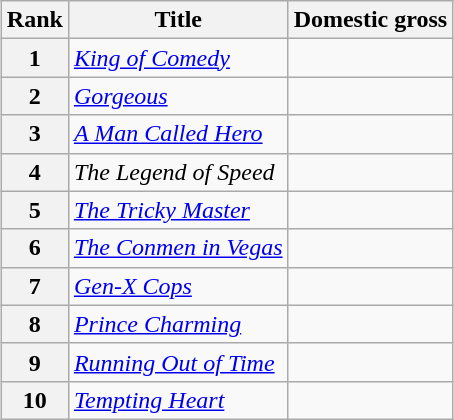<table class="wikitable sortable" style="margin:auto; margin:auto;">
<tr>
<th>Rank</th>
<th>Title</th>
<th>Domestic gross</th>
</tr>
<tr>
<th style="text-align:center;">1</th>
<td><em><a href='#'>King of Comedy</a></em></td>
<td></td>
</tr>
<tr>
<th style="text-align:center;">2</th>
<td><em><a href='#'>Gorgeous</a></em></td>
<td></td>
</tr>
<tr>
<th style="text-align:center;">3</th>
<td><em><a href='#'>A Man Called Hero</a></em></td>
<td></td>
</tr>
<tr>
<th style="text-align:center;">4</th>
<td><em>The Legend of Speed</em></td>
<td></td>
</tr>
<tr>
<th style="text-align:center;">5</th>
<td><em><a href='#'>The Tricky Master </a></em></td>
<td></td>
</tr>
<tr>
<th style="text-align:center;">6</th>
<td><em><a href='#'>The Conmen in Vegas</a></em></td>
<td></td>
</tr>
<tr>
<th style="text-align:center;">7</th>
<td><em><a href='#'>Gen-X Cops</a></em></td>
<td></td>
</tr>
<tr>
<th style="text-align:center;">8</th>
<td><em><a href='#'>Prince Charming</a></em></td>
<td></td>
</tr>
<tr>
<th style="text-align:center;">9</th>
<td><em><a href='#'>Running Out of Time</a></em></td>
<td></td>
</tr>
<tr>
<th style="text-align:center;">10</th>
<td><em><a href='#'>Tempting Heart</a></em></td>
<td></td>
</tr>
</table>
